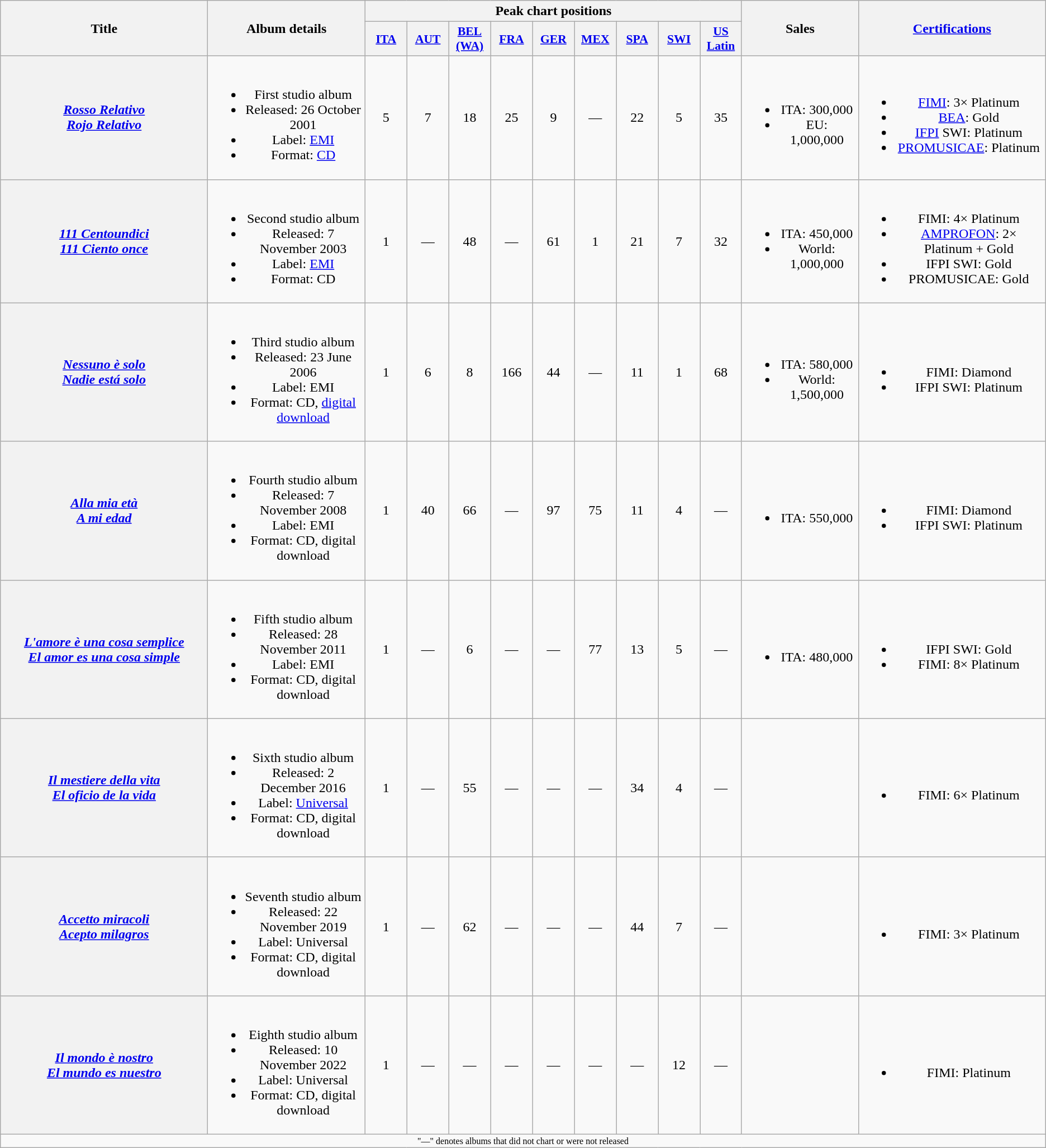<table class="wikitable plainrowheaders" style="text-align:center;" border="1">
<tr>
<th scope="col" rowspan="2" style="width:15em;">Title</th>
<th scope="col" rowspan="2">Album details</th>
<th scope="col" colspan="9">Peak chart positions</th>
<th scope="col" rowspan="2">Sales</th>
<th scope="col" rowspan="2"><a href='#'>Certifications</a></th>
</tr>
<tr>
<th scope="col" style="width:3em;font-size:90%;"><a href='#'>ITA</a><br></th>
<th scope="col" style="width:3em;font-size:90%;"><a href='#'>AUT</a><br></th>
<th scope="col" style="width:3em;font-size:90%;"><a href='#'>BEL<br>(WA)</a><br></th>
<th scope="col" style="width:3em;font-size:90%;"><a href='#'>FRA</a><br></th>
<th scope="col" style="width:3em;font-size:90%;"><a href='#'>GER</a><br></th>
<th scope="col" style="width:3em;font-size:90%;"><a href='#'>MEX</a><br></th>
<th scope="col" style="width:3em;font-size:90%;"><a href='#'>SPA</a><br></th>
<th scope="col" style="width:3em;font-size:90%;"><a href='#'>SWI</a><br></th>
<th scope="col" style="width:3em;font-size:90%;"><a href='#'>US Latin</a><br></th>
</tr>
<tr>
<th scope="row"><em><a href='#'>Rosso Relativo<br>Rojo Relativo</a></em></th>
<td><br><ul><li>First studio album</li><li>Released: 26 October 2001</li><li>Label: <a href='#'>EMI</a></li><li>Format: <a href='#'>CD</a></li></ul></td>
<td>5</td>
<td>7</td>
<td>18</td>
<td>25</td>
<td>9</td>
<td>—</td>
<td>22</td>
<td>5</td>
<td>35</td>
<td><br><ul><li>ITA: 300,000</li><li>EU: 1,000,000</li></ul></td>
<td><br><ul><li><a href='#'>FIMI</a>: 3× Platinum</li><li><a href='#'>BEA</a>: Gold</li><li><a href='#'>IFPI</a> SWI: Platinum</li><li><a href='#'>PROMUSICAE</a>: Platinum</li></ul></td>
</tr>
<tr>
<th scope="row"><em><a href='#'>111 Centoundici<br>111 Ciento once</a></em></th>
<td><br><ul><li>Second studio album</li><li>Released: 7 November 2003</li><li>Label: <a href='#'>EMI</a></li><li>Format: CD</li></ul></td>
<td>1</td>
<td>—</td>
<td>48</td>
<td>—</td>
<td>61</td>
<td>1</td>
<td>21</td>
<td>7</td>
<td>32</td>
<td><br><ul><li>ITA: 450,000</li><li>World: 1,000,000</li></ul></td>
<td><br><ul><li>FIMI: 4× Platinum</li><li><a href='#'>AMPROFON</a>: 2× Platinum + Gold</li><li>IFPI SWI: Gold</li><li>PROMUSICAE: Gold</li></ul></td>
</tr>
<tr>
<th scope="row"><em><a href='#'>Nessuno è solo<br>Nadie está solo</a></em></th>
<td><br><ul><li>Third studio album</li><li>Released: 23 June 2006</li><li>Label: EMI</li><li>Format: CD, <a href='#'>digital download</a></li></ul></td>
<td>1</td>
<td>6</td>
<td>8</td>
<td>166</td>
<td>44</td>
<td>—</td>
<td>11</td>
<td>1</td>
<td>68</td>
<td><br><ul><li>ITA: 580,000</li><li>World: 1,500,000</li></ul></td>
<td><br><ul><li>FIMI: Diamond</li><li>IFPI SWI: Platinum</li></ul></td>
</tr>
<tr>
<th scope="row"><em><a href='#'>Alla mia età<br>A mi edad</a></em></th>
<td><br><ul><li>Fourth studio album</li><li>Released: 7 November 2008</li><li>Label: EMI</li><li>Format: CD, digital download</li></ul></td>
<td>1</td>
<td>40</td>
<td>66</td>
<td>—</td>
<td>97</td>
<td>75</td>
<td>11</td>
<td>4</td>
<td>—</td>
<td><br><ul><li>ITA: 550,000</li></ul></td>
<td><br><ul><li>FIMI: Diamond</li><li>IFPI SWI: Platinum</li></ul></td>
</tr>
<tr>
<th scope="row"><em><a href='#'>L'amore è una cosa semplice<br>El amor es una cosa simple</a></em></th>
<td><br><ul><li>Fifth studio album</li><li>Released: 28 November 2011</li><li>Label: EMI</li><li>Format: CD, digital download</li></ul></td>
<td>1</td>
<td>—</td>
<td>6</td>
<td>—</td>
<td>—</td>
<td>77</td>
<td>13</td>
<td>5</td>
<td>—</td>
<td><br><ul><li>ITA: 480,000</li></ul></td>
<td><br><ul><li>IFPI SWI: Gold</li><li>FIMI: 8× Platinum</li></ul></td>
</tr>
<tr>
<th scope="row"><em><a href='#'>Il mestiere della vita<br>El oficio de la vida</a></em></th>
<td><br><ul><li>Sixth studio album</li><li>Released: 2 December 2016</li><li>Label: <a href='#'>Universal</a></li><li>Format: CD, digital download</li></ul></td>
<td>1</td>
<td>—</td>
<td>55</td>
<td>—</td>
<td>—</td>
<td>—</td>
<td>34</td>
<td>4</td>
<td>—</td>
<td></td>
<td><br><ul><li>FIMI: 6× Platinum</li></ul></td>
</tr>
<tr>
<th scope="row"><em><a href='#'>Accetto miracoli<br>Acepto milagros</a></em></th>
<td><br><ul><li>Seventh studio album</li><li>Released: 22 November 2019</li><li>Label: Universal</li><li>Format: CD, digital download</li></ul></td>
<td>1</td>
<td>—</td>
<td>62</td>
<td>—</td>
<td>—</td>
<td>—</td>
<td>44</td>
<td>7</td>
<td>—</td>
<td></td>
<td><br><ul><li>FIMI: 3× Platinum</li></ul></td>
</tr>
<tr>
<th scope="row"><em><a href='#'>Il mondo è nostro<br>El mundo es nuestro</a></em></th>
<td><br><ul><li>Eighth studio album</li><li>Released: 10 November 2022</li><li>Label: Universal</li><li>Format: CD, digital download</li></ul></td>
<td>1<br></td>
<td>—</td>
<td>—</td>
<td>—</td>
<td>—</td>
<td>—</td>
<td>—</td>
<td>12</td>
<td>—</td>
<td></td>
<td><br><ul><li>FIMI: Platinum</li></ul></td>
</tr>
<tr>
<td colspan="30" style="font-size:8pt">"—" denotes albums that did not chart or were not released</td>
</tr>
</table>
